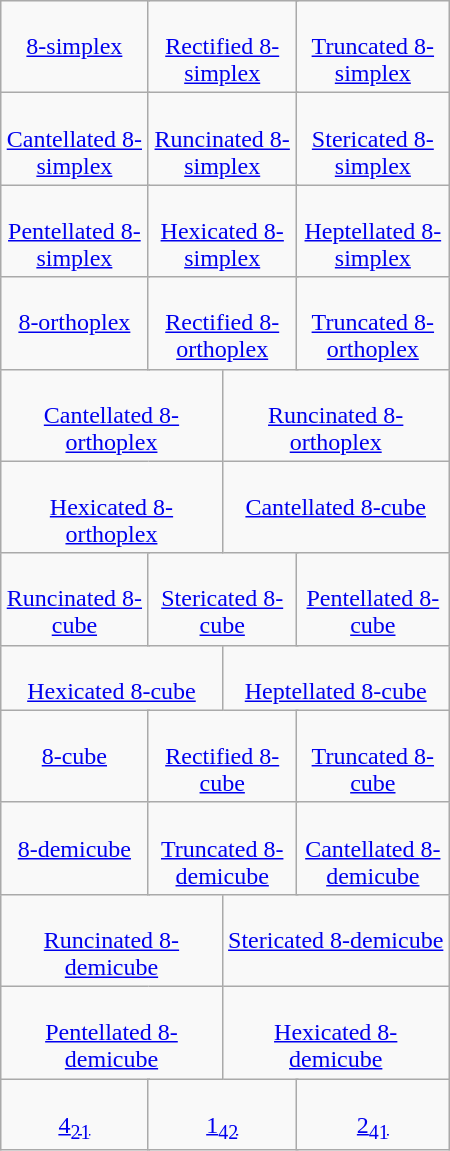<table align=right class=wikitable width=300 style="margin-left:1em;">
<tr valign=top align=center>
<td colspan=4><br><a href='#'>8-simplex</a></td>
<td colspan=4><br><a href='#'>Rectified 8-simplex</a></td>
<td colspan=4><br><a href='#'>Truncated 8-simplex</a></td>
</tr>
<tr valign=top align=center>
<td colspan=4><br><a href='#'>Cantellated 8-simplex</a></td>
<td colspan=4><br><a href='#'>Runcinated 8-simplex</a></td>
<td colspan=4><br><a href='#'>Stericated 8-simplex</a></td>
</tr>
<tr valign=top align=center>
<td colspan=4><br><a href='#'>Pentellated 8-simplex</a></td>
<td colspan=4><br><a href='#'>Hexicated 8-simplex</a></td>
<td colspan=4><br><a href='#'>Heptellated 8-simplex</a></td>
</tr>
<tr valign=top align=center>
<td colspan=4><br><a href='#'>8-orthoplex</a></td>
<td colspan=4><br><a href='#'>Rectified 8-orthoplex</a></td>
<td colspan=4><br><a href='#'>Truncated 8-orthoplex</a></td>
</tr>
<tr valign=top align=center>
<td colspan=6><br><a href='#'>Cantellated 8-orthoplex</a></td>
<td colspan=6><br><a href='#'>Runcinated 8-orthoplex</a><br></td>
</tr>
<tr valign=top align=center>
<td colspan=6><br><a href='#'>Hexicated 8-orthoplex</a></td>
<td colspan=6><br><a href='#'>Cantellated 8-cube</a></td>
</tr>
<tr valign=top align=center>
<td colspan=4><br><a href='#'>Runcinated 8-cube</a></td>
<td colspan=4><br><a href='#'>Stericated 8-cube</a></td>
<td colspan=4><br><a href='#'>Pentellated 8-cube</a></td>
</tr>
<tr valign=top align=center>
<td colspan=6><br><a href='#'>Hexicated 8-cube</a></td>
<td colspan=6><br><a href='#'>Heptellated 8-cube</a></td>
</tr>
<tr valign=top align=center>
<td colspan=4><br><a href='#'>8-cube</a></td>
<td colspan=4><br><a href='#'>Rectified 8-cube</a></td>
<td colspan=4><br><a href='#'>Truncated 8-cube</a></td>
</tr>
<tr valign=top align=center>
<td colspan=4><br><a href='#'>8-demicube</a></td>
<td colspan=4><br><a href='#'>Truncated 8-demicube</a></td>
<td colspan=4><br><a href='#'>Cantellated 8-demicube</a></td>
</tr>
<tr valign=top align=center>
<td colspan=6><br><a href='#'>Runcinated 8-demicube</a></td>
<td colspan=6><br><a href='#'>Stericated 8-demicube</a></td>
</tr>
<tr valign=top align=center>
<td colspan=6><br><a href='#'>Pentellated 8-demicube</a></td>
<td colspan=6><br><a href='#'>Hexicated 8-demicube</a></td>
</tr>
<tr valign=top align=center>
<td colspan=4><br><a href='#'>4<sub>21</sub></a></td>
<td colspan=4><br><a href='#'>1<sub>42</sub></a></td>
<td colspan=4><br><a href='#'>2<sub>41</sub></a></td>
</tr>
</table>
